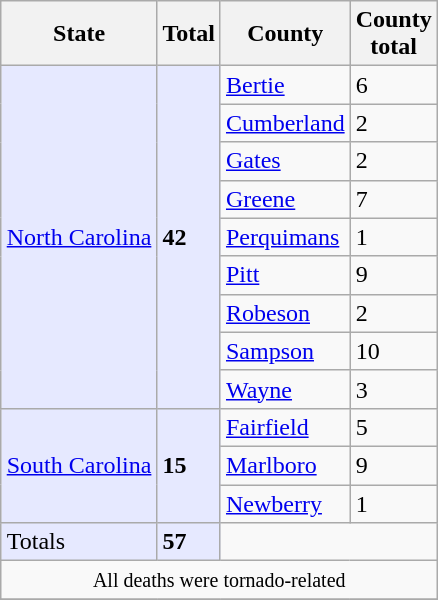<table class="wikitable" style="margin:0 0 0.5em 1em;float:right;">
<tr>
<th><strong>State</strong></th>
<th><strong>Total</strong></th>
<th><strong>County</strong></th>
<th><strong>County<br>total</strong></th>
</tr>
<tr>
<td rowspan=9 bgcolor="#e6e9ff"><a href='#'>North Carolina</a></td>
<td rowspan=9 bgcolor="#e6e9ff"><strong>42</strong></td>
<td><a href='#'>Bertie</a></td>
<td>6</td>
</tr>
<tr>
<td><a href='#'>Cumberland</a></td>
<td>2</td>
</tr>
<tr>
<td><a href='#'>Gates</a></td>
<td>2</td>
</tr>
<tr>
<td><a href='#'>Greene</a></td>
<td>7</td>
</tr>
<tr>
<td><a href='#'>Perquimans</a></td>
<td>1</td>
</tr>
<tr>
<td><a href='#'>Pitt</a></td>
<td>9</td>
</tr>
<tr>
<td><a href='#'>Robeson</a></td>
<td>2</td>
</tr>
<tr>
<td><a href='#'>Sampson</a></td>
<td>10</td>
</tr>
<tr>
<td><a href='#'>Wayne</a></td>
<td>3</td>
</tr>
<tr>
<td rowspan=3 bgcolor="#e6e9ff"><a href='#'>South Carolina</a></td>
<td rowspan=3 bgcolor="#e6e9ff"><strong>15</strong></td>
<td><a href='#'>Fairfield</a></td>
<td>5</td>
</tr>
<tr>
<td><a href='#'>Marlboro</a></td>
<td>9</td>
</tr>
<tr>
<td><a href='#'>Newberry</a></td>
<td>1</td>
</tr>
<tr>
<td bgcolor="#e6e9ff">Totals</td>
<td bgcolor="#e6e9ff"><strong>57</strong></td>
<td colspan=2></td>
</tr>
<tr>
<td colspan=4 align=center><small>All deaths were tornado-related</small></td>
</tr>
<tr>
</tr>
</table>
